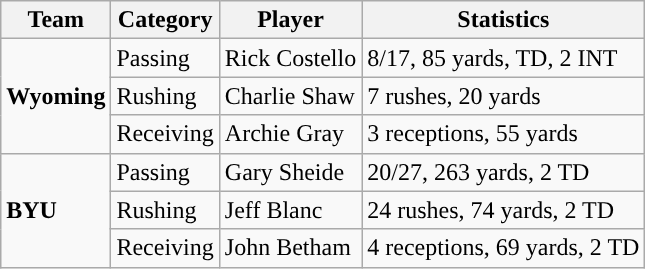<table class="wikitable" style="float: left;">
<tr>
<th>Team</th>
<th>Category</th>
<th>Player</th>
<th>Statistics</th>
</tr>
<tr>
<td rowspan=3><strong>Wyoming</strong></td>
<td>Passing</td>
<td>Rick Costello</td>
<td>8/17, 85 yards, TD, 2 INT</td>
</tr>
<tr>
<td>Rushing</td>
<td>Charlie Shaw</td>
<td>7 rushes, 20 yards</td>
</tr>
<tr>
<td>Receiving</td>
<td>Archie Gray</td>
<td>3 receptions, 55 yards</td>
</tr>
<tr>
<td rowspan=3><strong>BYU</strong></td>
<td>Passing</td>
<td>Gary Sheide</td>
<td>20/27, 263 yards, 2 TD</td>
</tr>
<tr>
<td>Rushing</td>
<td>Jeff Blanc</td>
<td>24 rushes, 74 yards, 2 TD</td>
</tr>
<tr>
<td>Receiving</td>
<td>John Betham</td>
<td>4 receptions, 69 yards, 2 TD</td>
</tr>
</table>
